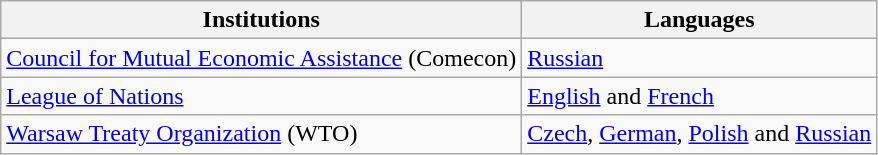<table class="wikitable sortable">
<tr>
<th>Institutions</th>
<th>Languages</th>
</tr>
<tr>
<td><a href='#'>Council for Mutual Economic Assistance</a> (Comecon)</td>
<td><a href='#'>Russian</a></td>
</tr>
<tr>
<td><a href='#'>League of Nations</a></td>
<td><a href='#'>English</a> and <a href='#'>French</a></td>
</tr>
<tr>
<td><a href='#'>Warsaw Treaty Organization</a> (WTO)</td>
<td><a href='#'>Czech</a>, <a href='#'>German</a>, <a href='#'>Polish</a> and <a href='#'>Russian</a></td>
</tr>
</table>
